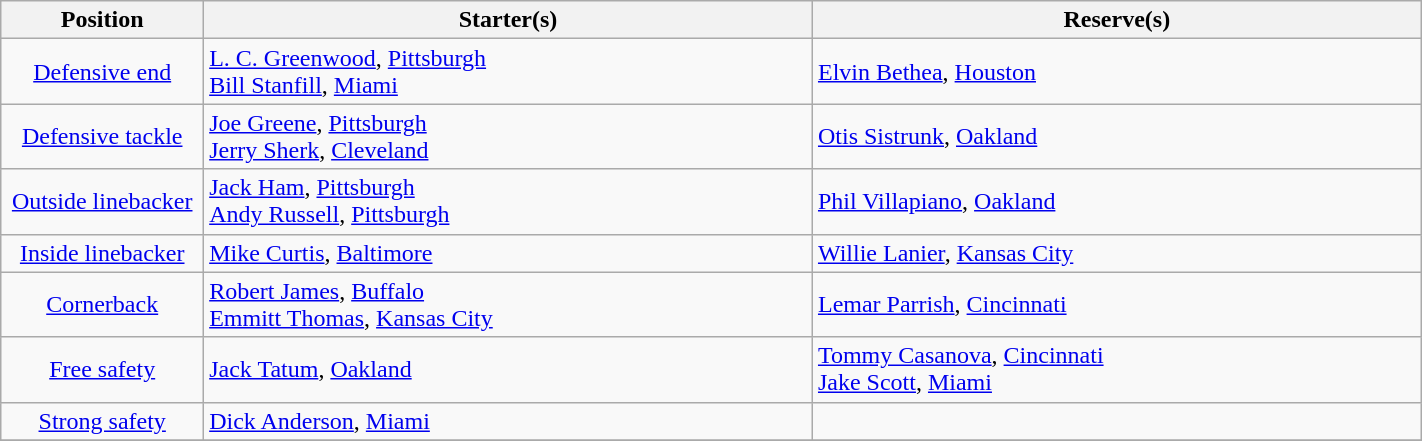<table class="wikitable" width=75%>
<tr>
<th width=10%>Position</th>
<th width=30%>Starter(s)</th>
<th width=30%>Reserve(s)</th>
</tr>
<tr>
<td align=center><a href='#'>Defensive end</a></td>
<td> <a href='#'>L. C. Greenwood</a>, <a href='#'>Pittsburgh</a><br> <a href='#'>Bill Stanfill</a>, <a href='#'>Miami</a></td>
<td> <a href='#'>Elvin Bethea</a>, <a href='#'>Houston</a></td>
</tr>
<tr>
<td align=center><a href='#'>Defensive tackle</a></td>
<td> <a href='#'>Joe Greene</a>, <a href='#'>Pittsburgh</a><br> <a href='#'>Jerry Sherk</a>, <a href='#'>Cleveland</a></td>
<td> <a href='#'>Otis Sistrunk</a>, <a href='#'>Oakland</a></td>
</tr>
<tr>
<td align=center><a href='#'>Outside linebacker</a></td>
<td> <a href='#'>Jack Ham</a>, <a href='#'>Pittsburgh</a><br> <a href='#'>Andy Russell</a>, <a href='#'>Pittsburgh</a></td>
<td> <a href='#'>Phil Villapiano</a>, <a href='#'>Oakland</a></td>
</tr>
<tr>
<td align=center><a href='#'>Inside linebacker</a></td>
<td> <a href='#'>Mike Curtis</a>, <a href='#'>Baltimore</a></td>
<td> <a href='#'>Willie Lanier</a>, <a href='#'>Kansas City</a></td>
</tr>
<tr>
<td align=center><a href='#'>Cornerback</a></td>
<td> <a href='#'>Robert James</a>, <a href='#'>Buffalo</a><br> <a href='#'>Emmitt Thomas</a>, <a href='#'>Kansas City</a></td>
<td> <a href='#'>Lemar Parrish</a>, <a href='#'>Cincinnati</a></td>
</tr>
<tr>
<td align=center><a href='#'>Free safety</a></td>
<td> <a href='#'>Jack Tatum</a>, <a href='#'>Oakland</a></td>
<td> <a href='#'>Tommy Casanova</a>, <a href='#'>Cincinnati</a><br> <a href='#'>Jake Scott</a>, <a href='#'>Miami</a></td>
</tr>
<tr>
<td align=center><a href='#'>Strong safety</a></td>
<td> <a href='#'>Dick Anderson</a>, <a href='#'>Miami</a></td>
<td></td>
</tr>
<tr>
</tr>
</table>
